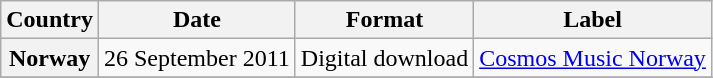<table class="wikitable plainrowheaders">
<tr>
<th scope="col">Country</th>
<th scope="col">Date</th>
<th scope="col">Format</th>
<th scope="col">Label</th>
</tr>
<tr>
<th scope="row">Norway</th>
<td>26 September 2011</td>
<td>Digital download</td>
<td><a href='#'>Cosmos Music Norway</a></td>
</tr>
<tr>
</tr>
</table>
